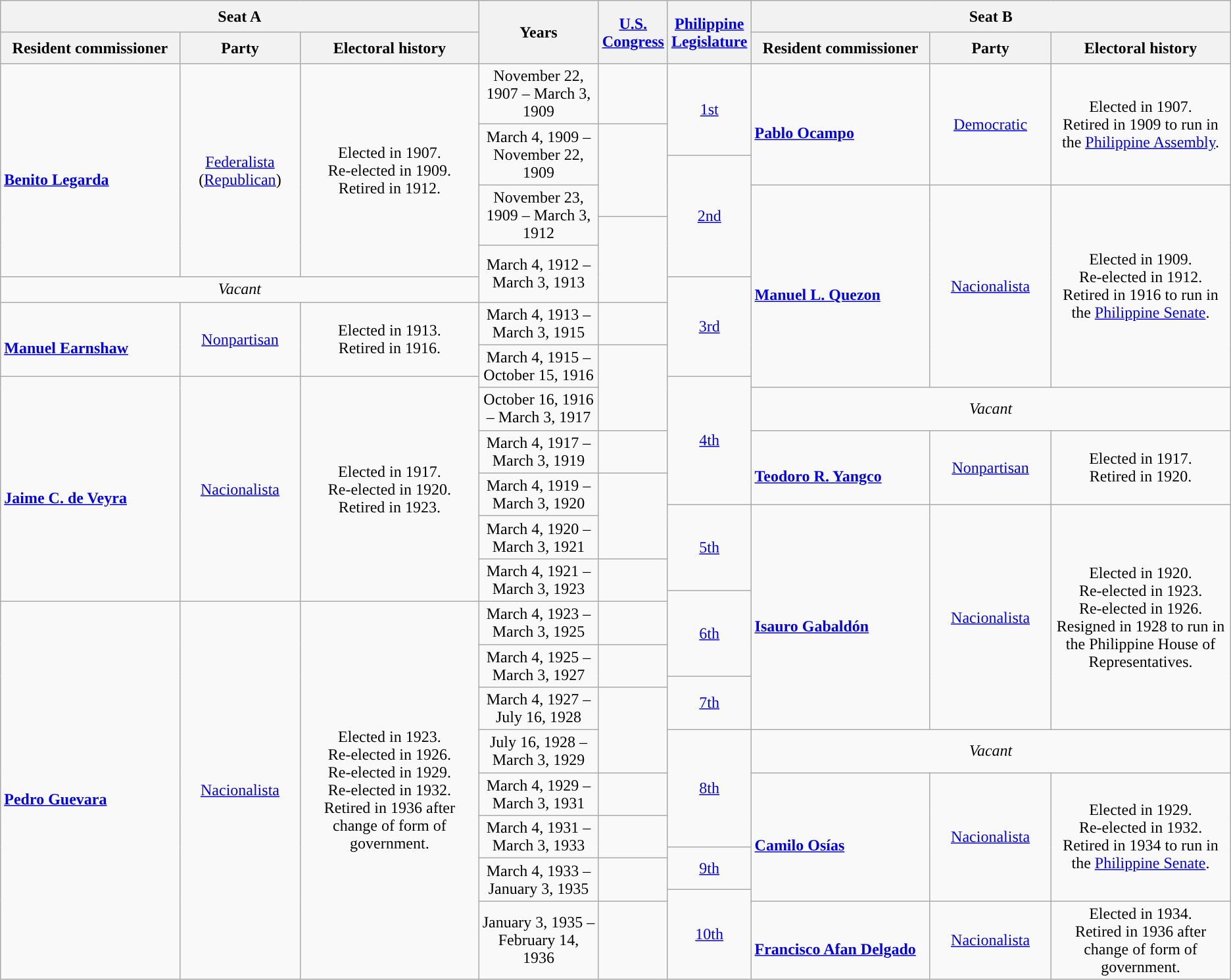<table class="wikitable" style="text-align:center">
<tr style="height:2em">
<th colspan="3">Seat A</th>
<th rowspan="2" width="10%">Years</th>
<th width=5% rowspan=2><a href='#'>U.S. Congress</a></th>
<th rowspan="2" width="5%"><a href='#'>Philippine Legislature</a></th>
<th colspan=3>Seat B</th>
</tr>
<tr style="height:2em">
<th width=15%>Resident commissioner</th>
<th width=10%>Party</th>
<th width=15%>Electoral history</th>
<th width=15%>Resident commissioner</th>
<th width=10%>Party</th>
<th width=15%>Electoral history</th>
</tr>
<tr style="height:2em">
<td rowspan="6" align="left"><br><strong><a href='#'>Benito Legarda</a></strong><br></td>
<td rowspan="6" ><a href='#'>Federalista</a><br>(<a href='#'>Republican</a>)</td>
<td rowspan="6">Elected in 1907.<br>Re-elected in 1909.<br>Retired in 1912.</td>
<td>November 22, 1907 – March 3, 1909</td>
<td></td>
<td rowspan="2"><a href='#'>1st</a></td>
<td rowspan="3" align="left"><br><strong><a href='#'>Pablo Ocampo</a></strong><br></td>
<td rowspan="3" ><a href='#'>Democratic</a></td>
<td rowspan="3">Elected in 1907.<br>Retired in 1909 to run in the <a href='#'>Philippine Assembly</a>.</td>
</tr>
<tr style="height:2em">
<td rowspan="2">March 4, 1909 – November 22, 1909</td>
<td rowspan="3"></td>
</tr>
<tr>
<td rowspan="4"><a href='#'>2nd</a></td>
</tr>
<tr style="height:2em">
<td rowspan="2">November 23, 1909 – March 3, 1912</td>
<td rowspan="7" align="left"><br><strong><a href='#'>Manuel L. Quezon</a></strong><br></td>
<td rowspan="7"><a href='#'>Nacionalista</a></td>
<td rowspan="7">Elected in 1909.<br>Re-elected in 1912.<br>Retired in 1916 to run in the <a href='#'>Philippine Senate</a>.</td>
</tr>
<tr>
<td rowspan="3"></td>
</tr>
<tr style="height:2em">
<td rowspan="2">March 4, 1912 – March 3, 1913</td>
</tr>
<tr>
<td colspan="3"><em>Vacant</em></td>
<td rowspan="3"><a href='#'>3rd</a></td>
</tr>
<tr style="height:2em">
<td rowspan="2" align="left"><br><strong><a href='#'>Manuel Earnshaw</a></strong><br></td>
<td rowspan="2" ><a href='#'>Nonpartisan</a></td>
<td rowspan="2">Elected in 1913.<br>Retired in 1916.</td>
<td>March 4, 1913 – March 3, 1915</td>
<td></td>
</tr>
<tr style="height:2em">
<td rowspan="2">March 4, 1915 – October 15, 1916</td>
<td rowspan="3"></td>
</tr>
<tr>
<td rowspan="8" align="left"><br><strong><a href='#'>Jaime C. de Veyra</a></strong><br></td>
<td rowspan="8"><a href='#'>Nacionalista</a></td>
<td rowspan="8">Elected in 1917.<br>Re-elected in 1920.<br>Retired in 1923.</td>
<td rowspan="4"><a href='#'>4th</a></td>
</tr>
<tr style="height:2em">
<td>October 16, 1916 – March 3, 1917</td>
<td colspan=3><em>Vacant</em></td>
</tr>
<tr style="height:2em">
<td>March 4, 1917 – March 3, 1919</td>
<td></td>
<td rowspan=2 align=left><br><strong><a href='#'>Teodoro R. Yangco</a></strong><br></td>
<td rowspan=2 ><a href='#'>Nonpartisan</a></td>
<td rowspan=2>Elected in 1917.<br>Retired in 1920.</td>
</tr>
<tr style="height:2em">
<td rowspan="2">March 4, 1919 – March 3, 1920</td>
<td rowspan="3"></td>
</tr>
<tr>
<td rowspan="3"><a href='#'>5th</a></td>
<td rowspan="8" align="left"><br><strong><a href='#'>Isauro Gabaldón</a></strong><br></td>
<td rowspan="8"><a href='#'>Nacionalista</a></td>
<td rowspan="8">Elected in 1920.<br>Re-elected in 1923.<br>Re-elected in 1926.<br>Resigned in 1928 to run in the Philippine House of Representatives.</td>
</tr>
<tr style="height:2em">
<td>March 4, 1920 – March 3, 1921</td>
</tr>
<tr style="height:2em">
<td rowspan="2">March 4, 1921 – March 3, 1923</td>
<td rowspan="2"></td>
</tr>
<tr>
<td rowspan="3"><a href='#'>6th</a></td>
</tr>
<tr style="height:2em">
<td rowspan="11" align="left"><br><strong><a href='#'>Pedro Guevara</a></strong><br></td>
<td rowspan="11"><a href='#'>Nacionalista</a></td>
<td rowspan="11">Elected in 1923.<br>Re-elected in 1926.<br>Re-elected in 1929.<br>Re-elected in 1932.<br>Retired in 1936 after change of form of government.</td>
<td>March 4, 1923 – March 3, 1925</td>
<td></td>
</tr>
<tr style="height:2em">
<td rowspan="2">March 4, 1925 – March 3, 1927</td>
<td rowspan="2"></td>
</tr>
<tr>
<td rowspan="2"><a href='#'>7th</a></td>
</tr>
<tr style="height:2em">
<td>March 4, 1927 – July 16, 1928</td>
<td rowspan=2></td>
</tr>
<tr style="height:2em">
<td>July 16, 1928 – March 3, 1929</td>
<td rowspan="3"><a href='#'>8th</a></td>
<td colspan=3><em>Vacant</em></td>
</tr>
<tr style="height:2em">
<td>March 4, 1929 – March 3, 1931</td>
<td></td>
<td rowspan="5" align="left"><br><strong><a href='#'>Camilo Osías</a></strong><br></td>
<td rowspan="5"><a href='#'>Nacionalista</a></td>
<td rowspan="5">Elected in 1929.<br>Re-elected in 1932.<br>Retired in 1934 to run in the <a href='#'>Philippine Senate</a>.</td>
</tr>
<tr style="height:2em">
<td rowspan="2">March 4, 1931 – March 3, 1933</td>
<td rowspan="2"></td>
</tr>
<tr>
<td rowspan="2"><a href='#'>9th</a></td>
</tr>
<tr style="height:2em">
<td rowspan="2">March 4, 1933 – January 3, 1935</td>
<td rowspan="2"></td>
</tr>
<tr>
<td rowspan="2"><a href='#'>10th</a></td>
</tr>
<tr style="height:2em">
<td>January 3, 1935 – February 14, 1936</td>
<td rowspan="2"></td>
<td align="left"><br><strong><a href='#'>Francisco Afan Delgado</a></strong><br></td>
<td><a href='#'>Nacionalista</a></td>
<td>Elected in 1934.<br>Retired in 1936 after change of form of government.</td>
</tr>
</table>
